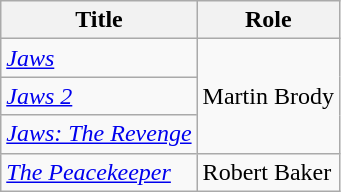<table class="wikitable">
<tr>
<th>Title</th>
<th>Role</th>
</tr>
<tr>
<td><em><a href='#'>Jaws</a></em></td>
<td rowspan="3">Martin Brody</td>
</tr>
<tr>
<td><em><a href='#'>Jaws 2</a></em></td>
</tr>
<tr>
<td><em><a href='#'>Jaws: The Revenge</a></em></td>
</tr>
<tr>
<td><em><a href='#'>The Peacekeeper</a></em></td>
<td>Robert Baker</td>
</tr>
</table>
